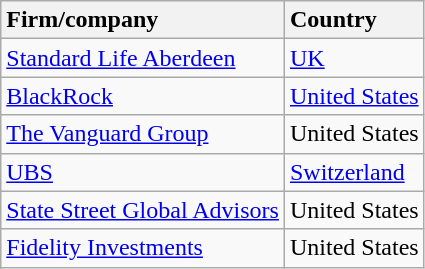<table class="sortable wikitable">
<tr valign="top">
<th style="text-align:left">Firm/company</th>
<th style="text-align:left">Country</th>
</tr>
<tr valign="top">
<td><a href='#'>Standard Life Aberdeen</a></td>
<td><a href='#'>UK</a></td>
</tr>
<tr valign="top">
<td><a href='#'>BlackRock</a></td>
<td><a href='#'>United States</a></td>
</tr>
<tr valign="top">
<td><a href='#'>The Vanguard Group</a></td>
<td>United States</td>
</tr>
<tr valign="top">
<td><a href='#'>UBS</a></td>
<td><a href='#'>Switzerland</a></td>
</tr>
<tr valign="top">
<td><a href='#'>State Street Global Advisors</a></td>
<td>United States</td>
</tr>
<tr valign="top">
<td><a href='#'>Fidelity Investments</a></td>
<td>United States</td>
</tr>
</table>
